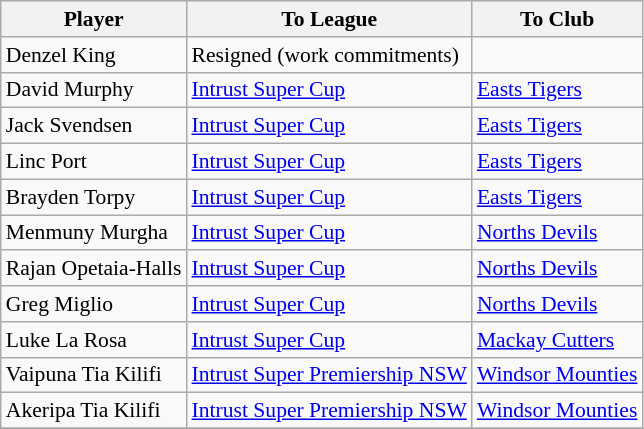<table class="wikitable" style="font-size:90%">
<tr bgcolor="#efefef">
<th width=" ">Player</th>
<th width=" ">To League</th>
<th width=" ">To Club</th>
</tr>
<tr>
<td> Denzel King</td>
<td>Resigned (work commitments)</td>
<td></td>
</tr>
<tr>
<td> David Murphy</td>
<td><a href='#'>Intrust Super Cup</a></td>
<td> <a href='#'>Easts Tigers</a></td>
</tr>
<tr>
<td> Jack Svendsen</td>
<td><a href='#'>Intrust Super Cup</a></td>
<td> <a href='#'>Easts Tigers</a></td>
</tr>
<tr>
<td> Linc Port</td>
<td><a href='#'>Intrust Super Cup</a></td>
<td> <a href='#'>Easts Tigers</a></td>
</tr>
<tr>
<td> Brayden Torpy</td>
<td><a href='#'>Intrust Super Cup</a></td>
<td> <a href='#'>Easts Tigers</a></td>
</tr>
<tr>
<td> Menmuny Murgha</td>
<td><a href='#'>Intrust Super Cup</a></td>
<td> <a href='#'>Norths Devils</a></td>
</tr>
<tr>
<td> Rajan Opetaia-Halls</td>
<td><a href='#'>Intrust Super Cup</a></td>
<td> <a href='#'>Norths Devils</a></td>
</tr>
<tr>
<td> Greg Miglio</td>
<td><a href='#'>Intrust Super Cup</a></td>
<td> <a href='#'>Norths Devils</a></td>
</tr>
<tr>
<td> Luke La Rosa</td>
<td><a href='#'>Intrust Super Cup</a></td>
<td> <a href='#'>Mackay Cutters</a></td>
</tr>
<tr>
<td> Vaipuna Tia Kilifi</td>
<td><a href='#'>Intrust Super Premiership NSW</a></td>
<td> <a href='#'>Windsor Mounties</a></td>
</tr>
<tr>
<td> Akeripa Tia Kilifi</td>
<td><a href='#'>Intrust Super Premiership NSW</a></td>
<td> <a href='#'>Windsor Mounties</a></td>
</tr>
<tr>
</tr>
</table>
